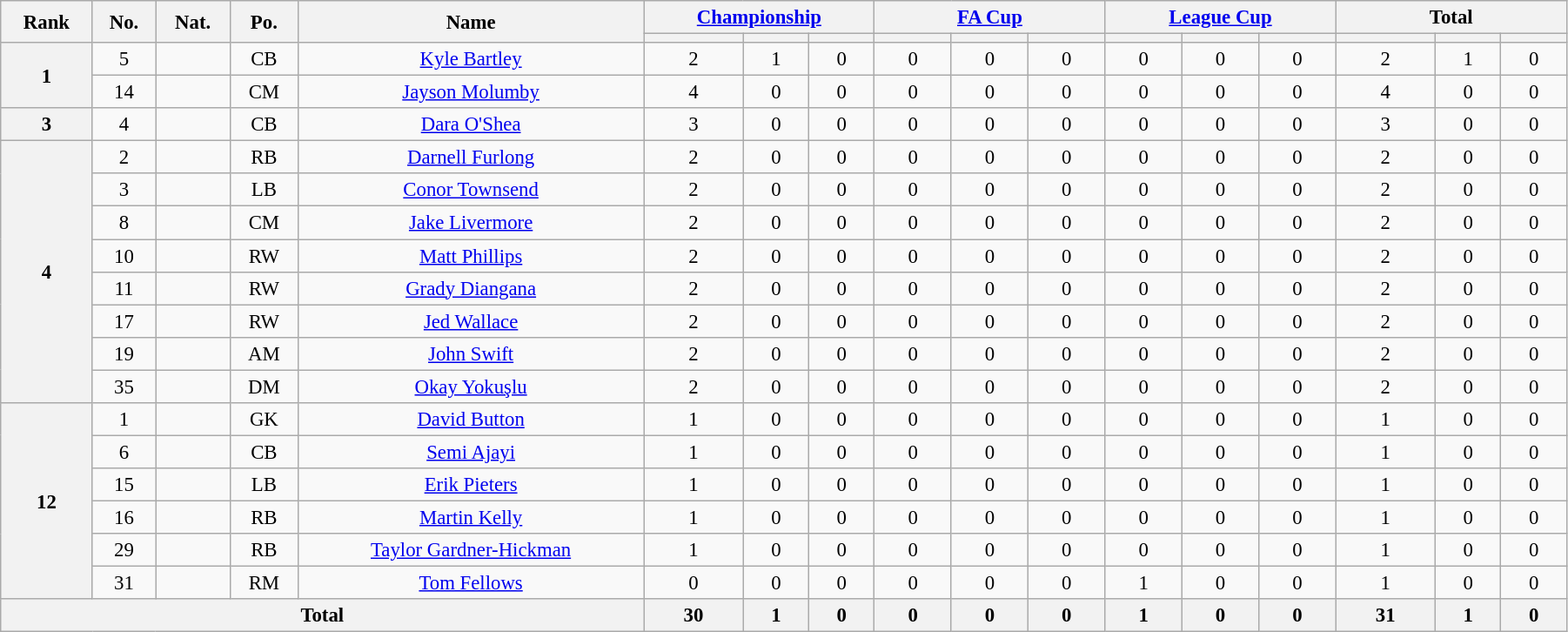<table class="wikitable" style="text-align:center; font-size:95%; width:95%;">
<tr>
<th rowspan=2>Rank</th>
<th rowspan=2>No.</th>
<th rowspan=2>Nat.</th>
<th rowspan=2>Po.</th>
<th rowspan=2>Name</th>
<th colspan=3 width=100px><a href='#'>Championship</a></th>
<th colspan=3 width=100px><a href='#'>FA Cup</a></th>
<th colspan=3 width=100px><a href='#'>League Cup</a></th>
<th colspan=3 width=100px>Total</th>
</tr>
<tr>
<th></th>
<th></th>
<th></th>
<th></th>
<th></th>
<th></th>
<th></th>
<th></th>
<th></th>
<th></th>
<th></th>
<th></th>
</tr>
<tr>
<th rowspan=2>1</th>
<td>5</td>
<td></td>
<td>CB</td>
<td><a href='#'>Kyle Bartley</a></td>
<td>2</td>
<td>1</td>
<td>0</td>
<td>0</td>
<td>0</td>
<td>0</td>
<td>0</td>
<td>0</td>
<td>0</td>
<td>2</td>
<td>1</td>
<td>0</td>
</tr>
<tr>
<td>14</td>
<td></td>
<td>CM</td>
<td><a href='#'>Jayson Molumby</a></td>
<td>4</td>
<td>0</td>
<td>0</td>
<td>0</td>
<td>0</td>
<td>0</td>
<td>0</td>
<td>0</td>
<td>0</td>
<td>4</td>
<td>0</td>
<td>0</td>
</tr>
<tr>
<th rowspan=1>3</th>
<td>4</td>
<td></td>
<td>CB</td>
<td><a href='#'>Dara O'Shea</a></td>
<td>3</td>
<td>0</td>
<td>0</td>
<td>0</td>
<td>0</td>
<td>0</td>
<td>0</td>
<td>0</td>
<td>0</td>
<td>3</td>
<td>0</td>
<td>0</td>
</tr>
<tr>
<th rowspan=8>4</th>
<td>2</td>
<td></td>
<td>RB</td>
<td><a href='#'>Darnell Furlong</a></td>
<td>2</td>
<td>0</td>
<td>0</td>
<td>0</td>
<td>0</td>
<td>0</td>
<td>0</td>
<td>0</td>
<td>0</td>
<td>2</td>
<td>0</td>
<td>0</td>
</tr>
<tr>
<td>3</td>
<td></td>
<td>LB</td>
<td><a href='#'>Conor Townsend</a></td>
<td>2</td>
<td>0</td>
<td>0</td>
<td>0</td>
<td>0</td>
<td>0</td>
<td>0</td>
<td>0</td>
<td>0</td>
<td>2</td>
<td>0</td>
<td>0</td>
</tr>
<tr>
<td>8</td>
<td></td>
<td>CM</td>
<td><a href='#'>Jake Livermore</a></td>
<td>2</td>
<td>0</td>
<td>0</td>
<td>0</td>
<td>0</td>
<td>0</td>
<td>0</td>
<td>0</td>
<td>0</td>
<td>2</td>
<td>0</td>
<td>0</td>
</tr>
<tr>
<td>10</td>
<td></td>
<td>RW</td>
<td><a href='#'>Matt Phillips</a></td>
<td>2</td>
<td>0</td>
<td>0</td>
<td>0</td>
<td>0</td>
<td>0</td>
<td>0</td>
<td>0</td>
<td>0</td>
<td>2</td>
<td>0</td>
<td>0</td>
</tr>
<tr>
<td>11</td>
<td></td>
<td>RW</td>
<td><a href='#'>Grady Diangana</a></td>
<td>2</td>
<td>0</td>
<td>0</td>
<td>0</td>
<td>0</td>
<td>0</td>
<td>0</td>
<td>0</td>
<td>0</td>
<td>2</td>
<td>0</td>
<td>0</td>
</tr>
<tr>
<td>17</td>
<td></td>
<td>RW</td>
<td><a href='#'>Jed Wallace</a></td>
<td>2</td>
<td>0</td>
<td>0</td>
<td>0</td>
<td>0</td>
<td>0</td>
<td>0</td>
<td>0</td>
<td>0</td>
<td>2</td>
<td>0</td>
<td>0</td>
</tr>
<tr>
<td>19</td>
<td></td>
<td>AM</td>
<td><a href='#'>John Swift</a></td>
<td>2</td>
<td>0</td>
<td>0</td>
<td>0</td>
<td>0</td>
<td>0</td>
<td>0</td>
<td>0</td>
<td>0</td>
<td>2</td>
<td>0</td>
<td>0</td>
</tr>
<tr>
<td>35</td>
<td></td>
<td>DM</td>
<td><a href='#'>Okay Yokuşlu</a></td>
<td>2</td>
<td>0</td>
<td>0</td>
<td>0</td>
<td>0</td>
<td>0</td>
<td>0</td>
<td>0</td>
<td>0</td>
<td>2</td>
<td>0</td>
<td>0</td>
</tr>
<tr>
<th rowspan=6>12</th>
<td>1</td>
<td></td>
<td>GK</td>
<td><a href='#'>David Button</a></td>
<td>1</td>
<td>0</td>
<td>0</td>
<td>0</td>
<td>0</td>
<td>0</td>
<td>0</td>
<td>0</td>
<td>0</td>
<td>1</td>
<td>0</td>
<td>0</td>
</tr>
<tr>
<td>6</td>
<td></td>
<td>CB</td>
<td><a href='#'>Semi Ajayi</a></td>
<td>1</td>
<td>0</td>
<td>0</td>
<td>0</td>
<td>0</td>
<td>0</td>
<td>0</td>
<td>0</td>
<td>0</td>
<td>1</td>
<td>0</td>
<td>0</td>
</tr>
<tr>
<td>15</td>
<td></td>
<td>LB</td>
<td><a href='#'>Erik Pieters</a></td>
<td>1</td>
<td>0</td>
<td>0</td>
<td>0</td>
<td>0</td>
<td>0</td>
<td>0</td>
<td>0</td>
<td>0</td>
<td>1</td>
<td>0</td>
<td>0</td>
</tr>
<tr>
<td>16</td>
<td></td>
<td>RB</td>
<td><a href='#'>Martin Kelly</a></td>
<td>1</td>
<td>0</td>
<td>0</td>
<td>0</td>
<td>0</td>
<td>0</td>
<td>0</td>
<td>0</td>
<td>0</td>
<td>1</td>
<td>0</td>
<td>0</td>
</tr>
<tr>
<td>29</td>
<td></td>
<td>RB</td>
<td><a href='#'>Taylor Gardner-Hickman</a></td>
<td>1</td>
<td>0</td>
<td>0</td>
<td>0</td>
<td>0</td>
<td>0</td>
<td>0</td>
<td>0</td>
<td>0</td>
<td>1</td>
<td>0</td>
<td>0</td>
</tr>
<tr>
<td>31</td>
<td></td>
<td>RM</td>
<td><a href='#'>Tom Fellows</a></td>
<td>0</td>
<td>0</td>
<td>0</td>
<td>0</td>
<td>0</td>
<td>0</td>
<td>1</td>
<td>0</td>
<td>0</td>
<td>1</td>
<td>0</td>
<td>0</td>
</tr>
<tr>
<th colspan=5>Total</th>
<th>30</th>
<th>1</th>
<th>0</th>
<th>0</th>
<th>0</th>
<th>0</th>
<th>1</th>
<th>0</th>
<th>0</th>
<th>31</th>
<th>1</th>
<th>0</th>
</tr>
</table>
